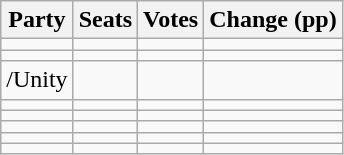<table class="wikitable" style="text-align:right;">
<tr>
<th>Party</th>
<th>Seats</th>
<th>Votes</th>
<th colspan="3">Change (pp)</th>
</tr>
<tr>
<td style="text-align:left;"></td>
<td></td>
<td></td>
<td></td>
</tr>
<tr>
<td style="text-align:left;"></td>
<td></td>
<td></td>
<td></td>
</tr>
<tr>
<td style="text-align:left;">/Unity</td>
<td></td>
<td></td>
<td></td>
</tr>
<tr>
<td style="text-align:left;"></td>
<td></td>
<td></td>
<td></td>
</tr>
<tr>
<td style="text-align:left;"></td>
<td></td>
<td></td>
<td></td>
</tr>
<tr>
<td style="text-align:left;"></td>
<td></td>
<td></td>
<td></td>
</tr>
<tr>
<td style="text-align:left;"></td>
<td></td>
<td></td>
<td></td>
</tr>
<tr>
<td style="text-align:left;"></td>
<td></td>
<td></td>
<td></td>
</tr>
</table>
